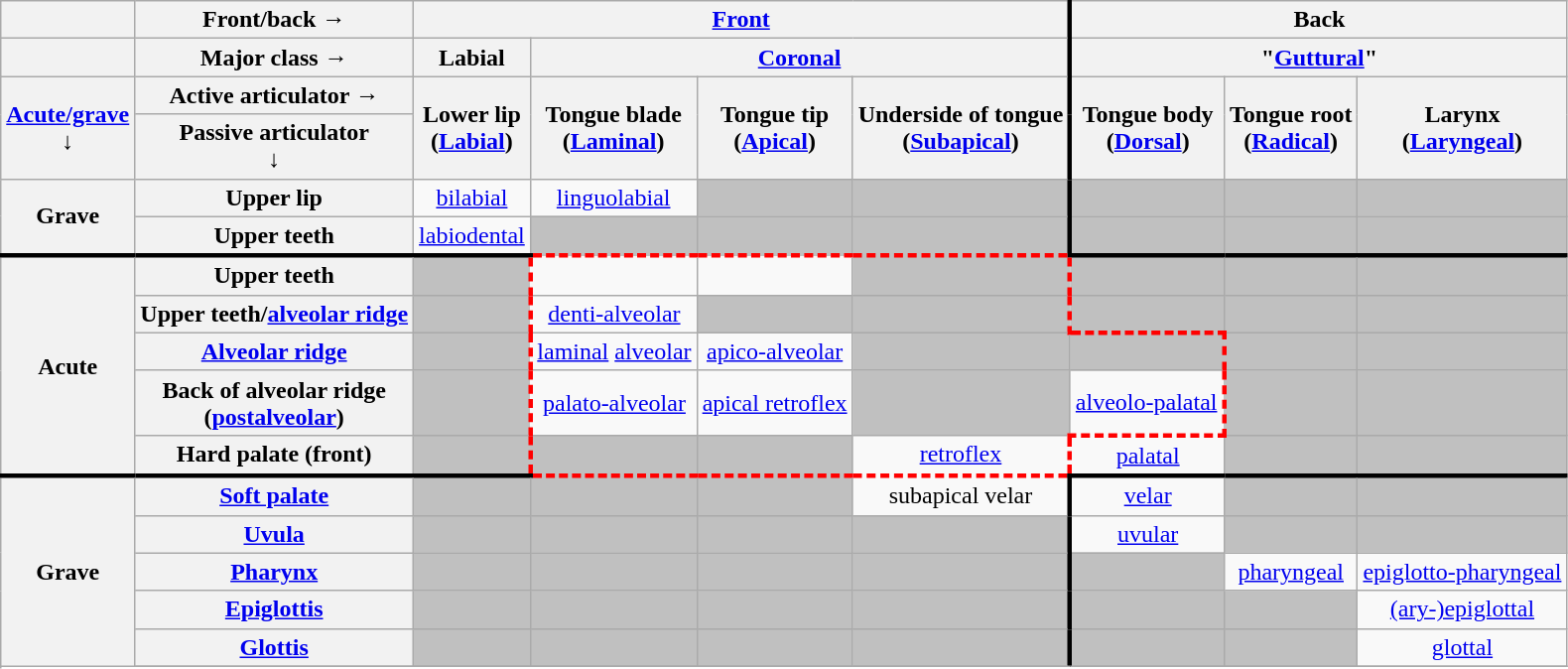<table class="wikitable" style="text-align:center">
<tr>
<th></th>
<th>Front/back →</th>
<th colspan=4><a href='#'>Front</a></th>
<th style="border-left: 3px solid;" colspan=3>Back</th>
</tr>
<tr>
<th></th>
<th>Major class →</th>
<th>Labial</th>
<th colspan=3><a href='#'>Coronal</a></th>
<th style="border-left: 3px solid;" colspan=3>"<a href='#'>Guttural</a>"</th>
</tr>
<tr>
<th rowspan=2><a href='#'>Acute/grave</a><br>↓</th>
<th>Active articulator →</th>
<th rowspan=2>Lower lip<br>(<a href='#'>Labial</a>)</th>
<th rowspan=2>Tongue blade<br>(<a href='#'>Laminal</a>)</th>
<th rowspan=2>Tongue tip<br>(<a href='#'>Apical</a>)</th>
<th rowspan=2>Underside of tongue<br>(<a href='#'>Subapical</a>)</th>
<th rowspan=2 style="border-left: 3px solid;">Tongue body<br>(<a href='#'>Dorsal</a>)</th>
<th rowspan=2>Tongue root<br>(<a href='#'>Radical</a>)</th>
<th rowspan=2>Larynx<br>(<a href='#'>Laryngeal</a>)</th>
</tr>
<tr>
<th>Passive articulator<br>↓</th>
</tr>
<tr>
<th rowspan=2>Grave</th>
<th>Upper lip</th>
<td><a href='#'>bilabial</a></td>
<td><a href='#'>linguolabial</a></td>
<td style="background: #c0c0c0;"></td>
<td style="background: #c0c0c0;"></td>
<td style="border-left: 3px solid; background: #c0c0c0;"></td>
<td style="background: #c0c0c0;"></td>
<td style="background: #c0c0c0;"></td>
</tr>
<tr>
<th>Upper teeth</th>
<td><a href='#'>labiodental</a></td>
<td style="background: #c0c0c0;"></td>
<td style="background: #c0c0c0;"></td>
<td style="background: #c0c0c0;"></td>
<td style="border-left: 3px solid; background: #c0c0c0;"></td>
<td style="background: #c0c0c0;"></td>
<td style="background: #c0c0c0;"></td>
</tr>
<tr>
<th style="border-top: 3px solid;" rowspan=5>Acute</th>
<th style="border-top: 3px solid;">Upper teeth</th>
<td style="border-top: 3px solid; background: #c0c0c0;"></td>
<td style="border-top: 3px dashed red; border-left: 3px dashed red;"></td>
<td style="border-top: 3px dashed red;"></td>
<td style="border-top: 3px dashed red; background: #c0c0c0;"></td>
<td style="border-left: 3px dashed red; border-top: 3px solid; background: #c0c0c0;"></td>
<td style="background: #c0c0c0; border-top: 3px solid;"></td>
<td style="background: #c0c0c0; border-top: 3px solid;"></td>
</tr>
<tr>
<th>Upper teeth/<a href='#'>alveolar ridge</a></th>
<td style="background: #c0c0c0;"></td>
<td style="border-left: 3px dashed red;"><a href='#'>denti-alveolar</a></td>
<td style="background: #c0c0c0;"></td>
<td style="background: #c0c0c0;"></td>
<td style="border-left: 3px dashed red; background: #c0c0c0;"></td>
<td style="background: #c0c0c0;"></td>
<td style="background: #c0c0c0;"></td>
</tr>
<tr>
<th><a href='#'>Alveolar ridge</a></th>
<td style="background: #c0c0c0;"></td>
<td style="border-left: 3px dashed red;"><a href='#'>laminal</a> <a href='#'>alveolar</a></td>
<td><a href='#'>apico-alveolar</a></td>
<td style="background: #c0c0c0;"></td>
<td style="border-right: 3px dashed red; border-top: 3px dashed red; background: #c0c0c0;"></td>
<td style="background: #c0c0c0;"></td>
<td style="background: #c0c0c0;"></td>
</tr>
<tr>
<th>Back of alveolar ridge <br>(<a href='#'>postalveolar</a>)</th>
<td style="background: #c0c0c0;"></td>
<td style="border-left: 3px dashed red;"><a href='#'>palato-alveolar</a></td>
<td><a href='#'>apical retroflex</a></td>
<td style="background: #c0c0c0;"></td>
<td style="border-right: 3px dashed red; border-bottom: 3px dashed red; "><a href='#'>alveolo-palatal</a></td>
<td style="background: #c0c0c0;"></td>
<td style="background: #c0c0c0;"></td>
</tr>
<tr>
<th>Hard palate (front)</th>
<td style="background: #c0c0c0;"></td>
<td style="border-left: 3px dashed red; background: #c0c0c0;"></td>
<td style="background: #c0c0c0;"></td>
<td><a href='#'>retroflex</a></td>
<td style="border-left: 3px dashed red;"><a href='#'>palatal</a></td>
<td style="background: #c0c0c0;"></td>
<td style="background: #c0c0c0;"></td>
</tr>
<tr>
<th style="border-top: 3px solid;" rowspan=6>Grave</th>
<th style="border-top: 3px solid;"><a href='#'>Soft palate</a></th>
<td style="background: #c0c0c0; border-top: 3px solid;"></td>
<td style="background: #c0c0c0; border-top: 3px dashed red;"></td>
<td style="background: #c0c0c0; border-top: 3px dashed red;"></td>
<td style="border-top: 3px dashed red;">subapical velar</td>
<td style="border-left: 3px solid; border-top: 3px solid;"><a href='#'>velar</a></td>
<td style="background: #c0c0c0; border-top: 3px solid;"></td>
<td style="background: #c0c0c0; border-top: 3px solid;"></td>
</tr>
<tr>
<th><a href='#'>Uvula</a></th>
<td style="background: #c0c0c0;"></td>
<td style="background: #c0c0c0;"></td>
<td style="background: #c0c0c0;"></td>
<td style="background: #c0c0c0;"></td>
<td style="border-left: 3px solid;"><a href='#'>uvular</a></td>
<td style="background: #c0c0c0;"></td>
<td style="background: #c0c0c0;"></td>
</tr>
<tr>
<th><a href='#'>Pharynx</a></th>
<td style="background: #c0c0c0;"></td>
<td style="background: #c0c0c0;"></td>
<td style="background: #c0c0c0;"></td>
<td style="background: #c0c0c0;"></td>
<td style="border-left: 3px solid; background: #c0c0c0;"></td>
<td><a href='#'>pharyngeal</a></td>
<td><a href='#'>epiglotto-pharyngeal</a></td>
</tr>
<tr>
<th><a href='#'>Epiglottis</a></th>
<td style="background: #c0c0c0;"></td>
<td style="background: #c0c0c0;"></td>
<td style="background: #c0c0c0;"></td>
<td style="background: #c0c0c0;"></td>
<td style="border-left: 3px solid; background: #c0c0c0;"></td>
<td style="background: #c0c0c0;"></td>
<td><a href='#'>(ary-)epiglottal</a></td>
</tr>
<tr>
<th><a href='#'>Glottis</a></th>
<td style="background: #c0c0c0;"></td>
<td style="background: #c0c0c0;"></td>
<td style="background: #c0c0c0;"></td>
<td style="background: #c0c0c0;"></td>
<td style="border-left: 3px solid; background: #c0c0c0;"></td>
<td style="background: #c0c0c0;"></td>
<td><a href='#'>glottal</a></td>
</tr>
<tr>
</tr>
</table>
